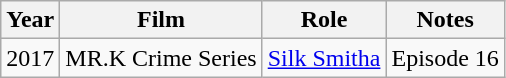<table class="wikitable">
<tr>
<th scope="col">Year</th>
<th scope="col">Film</th>
<th scope="col">Role</th>
<th scope="col">Notes</th>
</tr>
<tr>
<td>2017</td>
<td>MR.K Crime Series</td>
<td><a href='#'>Silk Smitha</a></td>
<td>Episode 16</td>
</tr>
</table>
